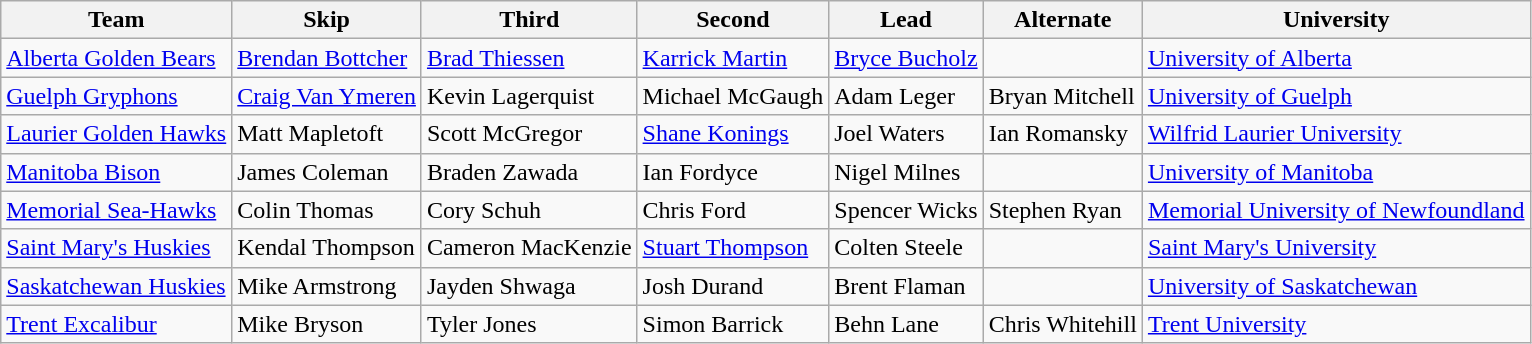<table class="wikitable">
<tr>
<th>Team</th>
<th>Skip</th>
<th>Third</th>
<th>Second</th>
<th>Lead</th>
<th>Alternate</th>
<th>University</th>
</tr>
<tr>
<td><a href='#'>Alberta Golden Bears</a></td>
<td><a href='#'>Brendan Bottcher</a></td>
<td><a href='#'>Brad Thiessen</a></td>
<td><a href='#'>Karrick Martin</a></td>
<td><a href='#'>Bryce Bucholz</a></td>
<td></td>
<td> <a href='#'>University of Alberta</a></td>
</tr>
<tr>
<td><a href='#'>Guelph Gryphons</a></td>
<td><a href='#'>Craig Van Ymeren</a></td>
<td>Kevin Lagerquist</td>
<td>Michael McGaugh</td>
<td>Adam Leger</td>
<td>Bryan Mitchell</td>
<td> <a href='#'>University of Guelph</a></td>
</tr>
<tr>
<td><a href='#'>Laurier Golden Hawks</a></td>
<td>Matt Mapletoft</td>
<td>Scott McGregor</td>
<td><a href='#'>Shane Konings</a></td>
<td>Joel Waters</td>
<td>Ian Romansky</td>
<td> <a href='#'>Wilfrid Laurier University</a></td>
</tr>
<tr>
<td><a href='#'>Manitoba Bison</a></td>
<td>James Coleman</td>
<td>Braden Zawada</td>
<td>Ian Fordyce</td>
<td>Nigel Milnes</td>
<td></td>
<td> <a href='#'>University of Manitoba</a></td>
</tr>
<tr>
<td><a href='#'>Memorial Sea-Hawks</a></td>
<td>Colin Thomas</td>
<td>Cory Schuh</td>
<td>Chris Ford</td>
<td>Spencer Wicks</td>
<td>Stephen Ryan</td>
<td> <a href='#'>Memorial University of Newfoundland</a></td>
</tr>
<tr>
<td><a href='#'>Saint Mary's Huskies</a></td>
<td>Kendal Thompson</td>
<td>Cameron MacKenzie</td>
<td><a href='#'>Stuart Thompson</a></td>
<td>Colten Steele</td>
<td></td>
<td> <a href='#'>Saint Mary's University</a></td>
</tr>
<tr>
<td><a href='#'>Saskatchewan Huskies</a></td>
<td>Mike Armstrong</td>
<td>Jayden Shwaga</td>
<td>Josh Durand</td>
<td>Brent Flaman</td>
<td></td>
<td> <a href='#'>University of Saskatchewan</a></td>
</tr>
<tr>
<td><a href='#'>Trent Excalibur</a></td>
<td>Mike Bryson</td>
<td>Tyler Jones</td>
<td>Simon Barrick</td>
<td>Behn Lane</td>
<td>Chris Whitehill</td>
<td> <a href='#'>Trent University</a></td>
</tr>
</table>
